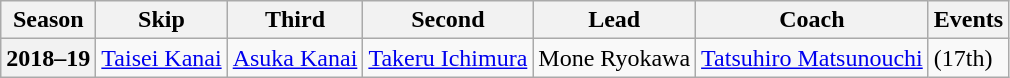<table class="wikitable">
<tr>
<th scope="col">Season</th>
<th scope="col">Skip</th>
<th scope="col">Third</th>
<th scope="col">Second</th>
<th scope="col">Lead</th>
<th scope="col">Coach</th>
<th scope="col">Events</th>
</tr>
<tr>
<th scope="row">2018–19</th>
<td><a href='#'>Taisei Kanai</a></td>
<td><a href='#'>Asuka Kanai</a></td>
<td><a href='#'>Takeru Ichimura</a></td>
<td>Mone Ryokawa</td>
<td><a href='#'>Tatsuhiro Matsunouchi</a></td>
<td> (17th)</td>
</tr>
</table>
